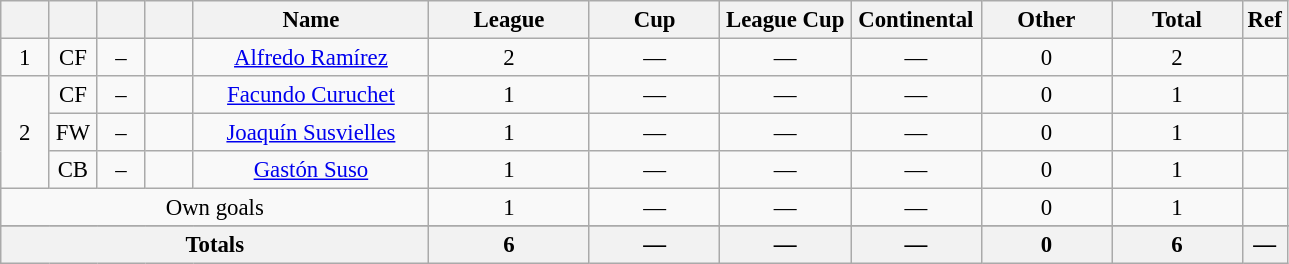<table class="wikitable sortable" style="font-size: 95%; text-align: center;">
<tr>
<th style="width:25px; background:#; color:;"></th>
<th style="width:25px; background:#; color:;"></th>
<th style="width:25px; background:#; color:;"></th>
<th style="width:25px; background:#; color:;"></th>
<th style="width:150px; background:#; color:;">Name</th>
<th style="width:100px; background:#; color:;">League</th>
<th style="width:80px; background:#; color:;">Cup</th>
<th style="width:80px; background:#; color:;">League Cup</th>
<th style="width:80px; background:#; color:;">Continental</th>
<th style="width:80px; background:#; color:;">Other</th>
<th style="width:80px; background:#; color:;"><strong>Total</strong></th>
<th style="width:10px; background:#; color:;"><strong>Ref</strong></th>
</tr>
<tr>
<td>1</td>
<td>CF</td>
<td>–</td>
<td></td>
<td data-sort-value="Ramírez, Alfredo "><a href='#'>Alfredo Ramírez</a></td>
<td>2</td>
<td>—</td>
<td>—</td>
<td>—</td>
<td>0</td>
<td>2</td>
<td></td>
</tr>
<tr>
<td rowspan=3>2</td>
<td>CF</td>
<td>–</td>
<td></td>
<td data-sort-value="Curuchet, Facundo"><a href='#'>Facundo Curuchet</a></td>
<td>1</td>
<td>—</td>
<td>—</td>
<td>—</td>
<td>0</td>
<td>1</td>
<td></td>
</tr>
<tr>
<td>FW</td>
<td>–</td>
<td></td>
<td data-sort-value="Susvielles, Joaquín"><a href='#'>Joaquín Susvielles</a></td>
<td>1</td>
<td>—</td>
<td>—</td>
<td>—</td>
<td>0</td>
<td>1</td>
<td></td>
</tr>
<tr>
<td>CB</td>
<td>–</td>
<td></td>
<td data-sort-value="Suso, Gastón"><a href='#'>Gastón Suso</a></td>
<td>1</td>
<td>—</td>
<td>—</td>
<td>—</td>
<td>0</td>
<td>1</td>
<td></td>
</tr>
<tr>
<td colspan="5">Own goals</td>
<td>1</td>
<td>—</td>
<td>—</td>
<td>—</td>
<td>0</td>
<td>1</td>
<td></td>
</tr>
<tr>
</tr>
<tr class="sortbottom">
</tr>
<tr class="sortbottom">
<th colspan=5><strong>Totals</strong></th>
<th><strong>6</strong></th>
<th><strong>—</strong></th>
<th><strong>—</strong></th>
<th><strong>—</strong></th>
<th><strong>0</strong></th>
<th><strong>6</strong></th>
<th><strong>—</strong></th>
</tr>
</table>
